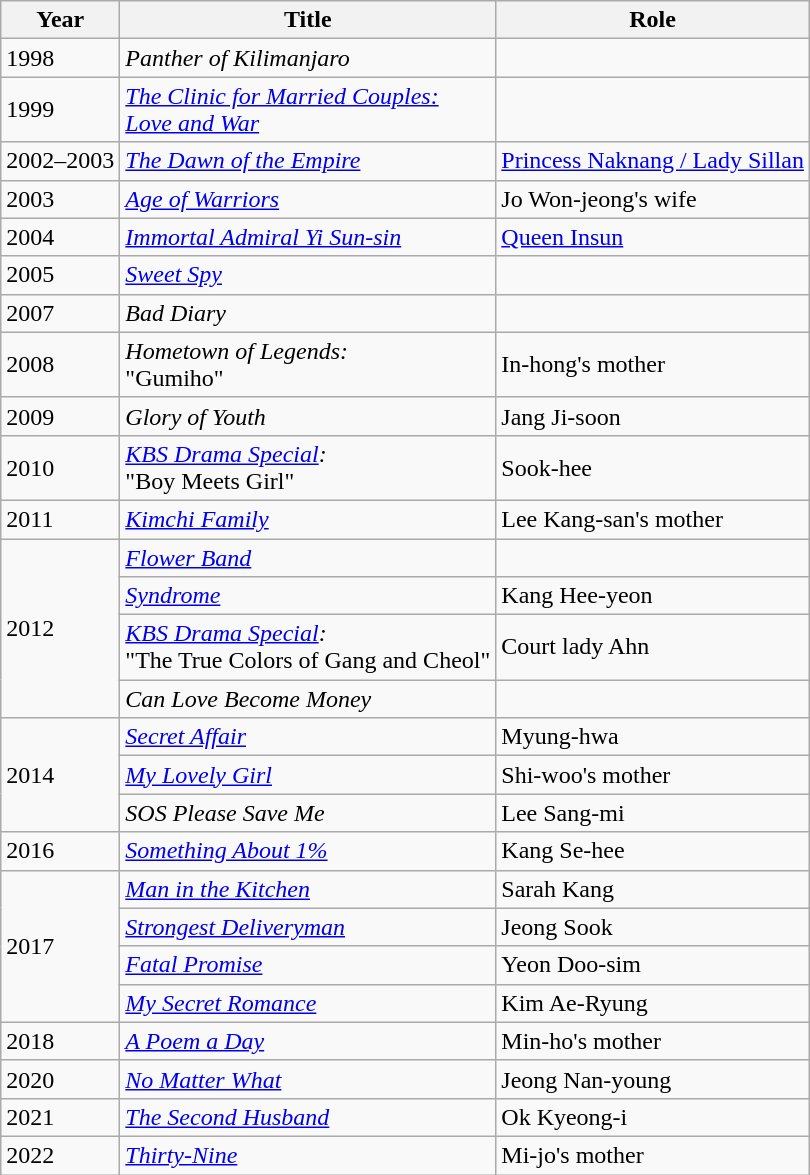<table class="wikitable sortable">
<tr>
<th>Year</th>
<th>Title</th>
<th>Role</th>
</tr>
<tr>
<td>1998</td>
<td><em>Panther of Kilimanjaro</em></td>
<td></td>
</tr>
<tr>
<td>1999</td>
<td><em><a href='#'>The Clinic for Married Couples:<br>Love and War</a></em></td>
<td></td>
</tr>
<tr>
<td>2002–2003</td>
<td><em><a href='#'>The Dawn of the Empire</a></em></td>
<td><a href='#'>Princess Naknang / Lady Sillan</a></td>
</tr>
<tr>
<td>2003</td>
<td><em><a href='#'>Age of Warriors</a></em></td>
<td>Jo Won-jeong's wife</td>
</tr>
<tr>
<td>2004</td>
<td><em><a href='#'>Immortal Admiral Yi Sun-sin</a></em></td>
<td><a href='#'>Queen Insun</a></td>
</tr>
<tr>
<td>2005</td>
<td><em><a href='#'>Sweet Spy</a></em></td>
<td></td>
</tr>
<tr>
<td>2007</td>
<td><em>Bad Diary</em></td>
<td></td>
</tr>
<tr>
<td>2008</td>
<td><em>Hometown of Legends:</em><br>"Gumiho"</td>
<td>In-hong's mother</td>
</tr>
<tr>
<td>2009</td>
<td><em>Glory of Youth</em></td>
<td>Jang Ji-soon</td>
</tr>
<tr>
<td>2010</td>
<td><em><a href='#'>KBS Drama Special</a>:</em><br>"Boy Meets Girl"</td>
<td>Sook-hee</td>
</tr>
<tr>
<td>2011</td>
<td><em><a href='#'>Kimchi Family</a></em></td>
<td>Lee Kang-san's mother</td>
</tr>
<tr>
<td rowspan=4>2012</td>
<td><em><a href='#'>Flower Band</a></em></td>
<td></td>
</tr>
<tr>
<td><em><a href='#'>Syndrome</a></em></td>
<td>Kang Hee-yeon</td>
</tr>
<tr>
<td><em><a href='#'>KBS Drama Special</a>:</em><br>"The True Colors of Gang and Cheol"</td>
<td>Court lady Ahn</td>
</tr>
<tr>
<td><em>Can Love Become Money</em></td>
<td></td>
</tr>
<tr>
<td rowspan=3>2014</td>
<td><em><a href='#'>Secret Affair</a></em></td>
<td>Myung-hwa</td>
</tr>
<tr>
<td><em><a href='#'>My Lovely Girl</a></em></td>
<td>Shi-woo's mother</td>
</tr>
<tr>
<td><em>SOS Please Save Me</em></td>
<td>Lee Sang-mi</td>
</tr>
<tr>
<td>2016</td>
<td><em><a href='#'>Something About 1%</a></em></td>
<td>Kang Se-hee</td>
</tr>
<tr>
<td rowspan="4">2017</td>
<td><em><a href='#'>Man in the Kitchen</a></em></td>
<td>Sarah Kang</td>
</tr>
<tr>
<td><em><a href='#'>Strongest Deliveryman</a></em></td>
<td>Jeong Sook</td>
</tr>
<tr>
<td><em><a href='#'>Fatal Promise</a></em></td>
<td>Yeon Doo-sim</td>
</tr>
<tr>
<td><em><a href='#'>My Secret Romance</a></em></td>
<td>Kim Ae-Ryung</td>
</tr>
<tr>
<td>2018</td>
<td><em><a href='#'>A Poem a Day</a></em></td>
<td>Min-ho's mother</td>
</tr>
<tr>
<td>2020</td>
<td><em><a href='#'>No Matter What</a></em></td>
<td>Jeong Nan-young</td>
</tr>
<tr>
<td>2021</td>
<td><em><a href='#'>The Second Husband</a></em></td>
<td>Ok Kyeong-i</td>
</tr>
<tr>
<td>2022</td>
<td><em><a href='#'>Thirty-Nine</a></em></td>
<td>Mi-jo's mother</td>
</tr>
</table>
